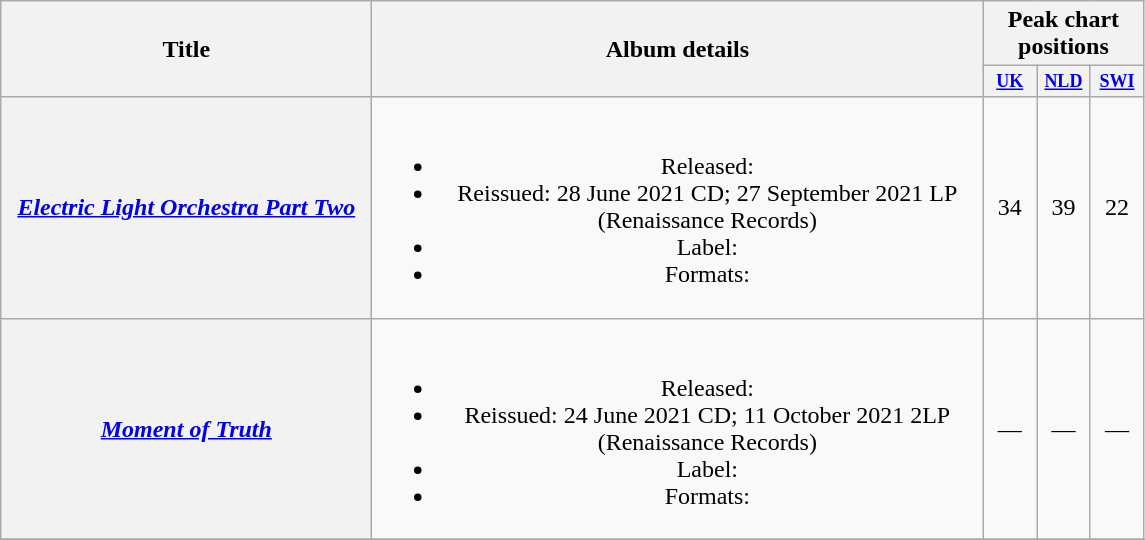<table class="wikitable plainrowheaders" style="text-align:center;" border="1">
<tr>
<th scope="col" rowspan="2" style="width:15em;">Title</th>
<th scope="col" rowspan="2" style="width:25em;">Album details</th>
<th scope="col" colspan="3">Peak chart positions</th>
</tr>
<tr>
<th scope="col" style="width:2.5em;font-size:75%;"><a href='#'>UK</a> <br></th>
<th scope="col" style="width:2.5em;font-size:75%;"><a href='#'>NLD</a><br></th>
<th scope="col" style="width:2.5em;font-size:75%;"><a href='#'>SWI</a><br></th>
</tr>
<tr>
<th scope="row"><em><a href='#'>Electric Light Orchestra Part Two</a></em></th>
<td><br><ul><li>Released: </li><li>Reissued: 28 June 2021 CD; 27 September 2021 LP (Renaissance Records)</li><li>Label: </li><li>Formats: </li></ul></td>
<td>34</td>
<td>39</td>
<td>22</td>
</tr>
<tr>
<th scope="row"><em><a href='#'>Moment of Truth</a></em></th>
<td><br><ul><li>Released: </li><li>Reissued: 24 June 2021 CD; 11 October 2021 2LP (Renaissance Records)</li><li>Label: </li><li>Formats: </li></ul></td>
<td>—</td>
<td>—</td>
<td>—</td>
</tr>
<tr>
</tr>
</table>
